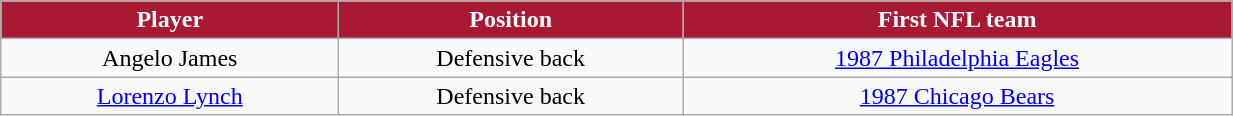<table class="wikitable" width="65%">
<tr align="center"  style="background:#A81933;color:#FFFFFF;">
<td><strong>Player</strong></td>
<td><strong>Position</strong></td>
<td><strong>First NFL team</strong></td>
</tr>
<tr align="center" bgcolor="">
<td>Angelo James</td>
<td>Defensive back</td>
<td><a href='#'>1987 Philadelphia Eagles</a></td>
</tr>
<tr align="center" bgcolor="">
<td><a href='#'>Lorenzo Lynch</a></td>
<td>Defensive back</td>
<td><a href='#'>1987 Chicago Bears</a></td>
</tr>
</table>
